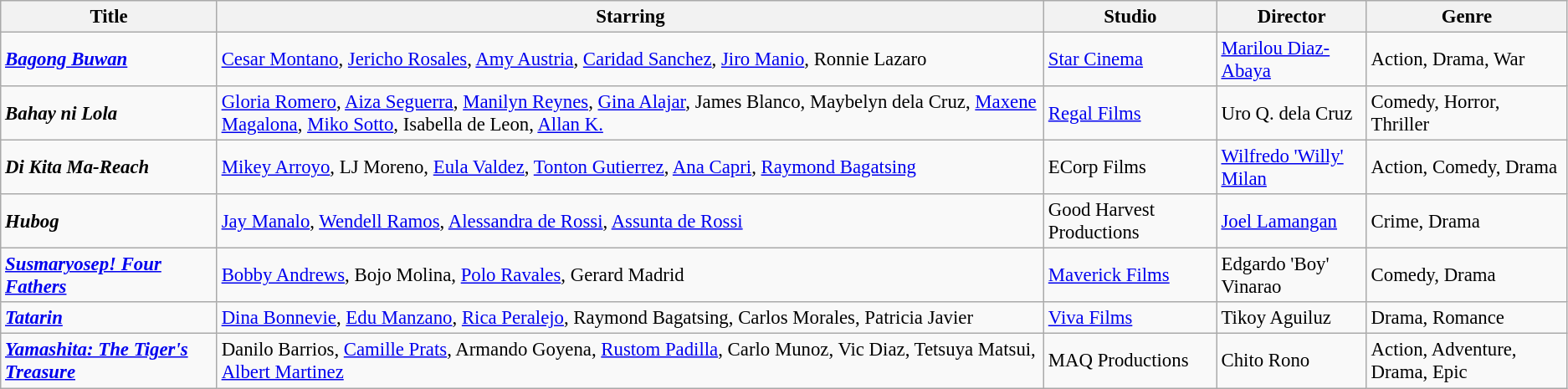<table class="wikitable" style="font-size:95%">
<tr>
<th>Title</th>
<th>Starring</th>
<th>Studio</th>
<th>Director</th>
<th>Genre</th>
</tr>
<tr>
<td><strong><em><a href='#'>Bagong Buwan</a></em></strong></td>
<td><a href='#'>Cesar Montano</a>, <a href='#'>Jericho Rosales</a>, <a href='#'>Amy Austria</a>, <a href='#'>Caridad Sanchez</a>, <a href='#'>Jiro Manio</a>, Ronnie Lazaro</td>
<td><a href='#'>Star Cinema</a></td>
<td><a href='#'>Marilou Diaz-Abaya</a></td>
<td>Action, Drama, War</td>
</tr>
<tr>
<td><strong><em>Bahay ni Lola</em></strong></td>
<td><a href='#'>Gloria Romero</a>, <a href='#'>Aiza Seguerra</a>, <a href='#'>Manilyn Reynes</a>, <a href='#'>Gina Alajar</a>, James Blanco, Maybelyn dela Cruz, <a href='#'>Maxene Magalona</a>, <a href='#'>Miko Sotto</a>, Isabella de Leon, <a href='#'>Allan K.</a></td>
<td><a href='#'>Regal Films</a></td>
<td>Uro Q. dela Cruz</td>
<td>Comedy, Horror, Thriller</td>
</tr>
<tr>
<td><strong><em>Di Kita Ma-Reach</em></strong></td>
<td><a href='#'>Mikey Arroyo</a>, LJ Moreno, <a href='#'>Eula Valdez</a>, <a href='#'>Tonton Gutierrez</a>, <a href='#'>Ana Capri</a>, <a href='#'>Raymond Bagatsing</a></td>
<td>ECorp Films</td>
<td><a href='#'>Wilfredo 'Willy' Milan</a></td>
<td>Action, Comedy, Drama</td>
</tr>
<tr>
<td><strong><em>Hubog</em></strong></td>
<td><a href='#'>Jay Manalo</a>, <a href='#'>Wendell Ramos</a>, <a href='#'>Alessandra de Rossi</a>, <a href='#'>Assunta de Rossi</a></td>
<td>Good Harvest Productions</td>
<td><a href='#'>Joel Lamangan</a></td>
<td>Crime, Drama</td>
</tr>
<tr>
<td><strong><em><a href='#'>Susmaryosep! Four Fathers</a></em></strong></td>
<td><a href='#'>Bobby Andrews</a>, Bojo Molina, <a href='#'>Polo Ravales</a>, Gerard Madrid</td>
<td><a href='#'>Maverick Films</a></td>
<td>Edgardo 'Boy' Vinarao</td>
<td>Comedy, Drama</td>
</tr>
<tr>
<td><strong><em><a href='#'>Tatarin</a></em></strong></td>
<td><a href='#'>Dina Bonnevie</a>, <a href='#'>Edu Manzano</a>, <a href='#'>Rica Peralejo</a>, Raymond Bagatsing, Carlos Morales, Patricia Javier</td>
<td><a href='#'>Viva Films</a></td>
<td>Tikoy Aguiluz</td>
<td>Drama, Romance</td>
</tr>
<tr>
<td><strong><em><a href='#'>Yamashita: The Tiger's Treasure</a></em></strong></td>
<td>Danilo Barrios, <a href='#'>Camille Prats</a>, Armando Goyena, <a href='#'>Rustom Padilla</a>, Carlo Munoz, Vic Diaz, Tetsuya Matsui, <a href='#'>Albert Martinez</a></td>
<td>MAQ Productions</td>
<td>Chito Rono</td>
<td>Action, Adventure, Drama, Epic</td>
</tr>
</table>
